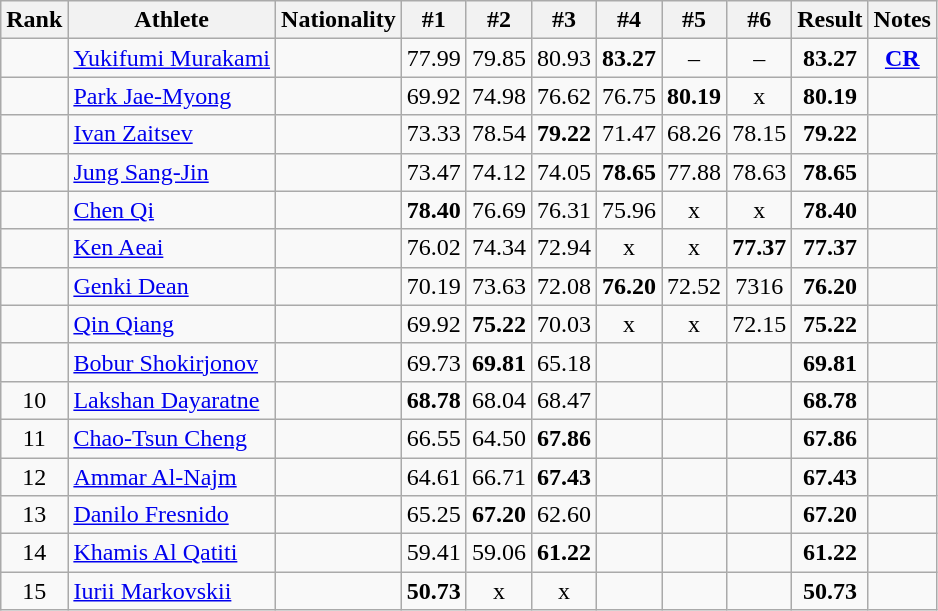<table class="wikitable sortable" style="text-align:center">
<tr>
<th>Rank</th>
<th>Athlete</th>
<th>Nationality</th>
<th>#1</th>
<th>#2</th>
<th>#3</th>
<th>#4</th>
<th>#5</th>
<th>#6</th>
<th>Result</th>
<th>Notes</th>
</tr>
<tr>
<td></td>
<td align=left><a href='#'>Yukifumi Murakami</a></td>
<td align=left></td>
<td>77.99</td>
<td>79.85</td>
<td>80.93</td>
<td><strong>83.27</strong></td>
<td>–</td>
<td>–</td>
<td><strong>83.27</strong></td>
<td><strong><a href='#'>CR</a></strong></td>
</tr>
<tr>
<td></td>
<td align=left><a href='#'>Park Jae-Myong</a></td>
<td align=left></td>
<td>69.92</td>
<td>74.98</td>
<td>76.62</td>
<td>76.75</td>
<td><strong>80.19</strong></td>
<td>x</td>
<td><strong>80.19</strong></td>
<td></td>
</tr>
<tr>
<td></td>
<td align=left><a href='#'>Ivan Zaitsev</a></td>
<td align=left></td>
<td>73.33</td>
<td>78.54</td>
<td><strong>79.22</strong></td>
<td>71.47</td>
<td>68.26</td>
<td>78.15</td>
<td><strong>79.22</strong></td>
<td></td>
</tr>
<tr>
<td></td>
<td align=left><a href='#'>Jung Sang-Jin</a></td>
<td align=left></td>
<td>73.47</td>
<td>74.12</td>
<td>74.05</td>
<td><strong>78.65</strong></td>
<td>77.88</td>
<td>78.63</td>
<td><strong>78.65</strong></td>
<td></td>
</tr>
<tr>
<td></td>
<td align=left><a href='#'>Chen Qi</a></td>
<td align=left></td>
<td><strong>78.40</strong></td>
<td>76.69</td>
<td>76.31</td>
<td>75.96</td>
<td>x</td>
<td>x</td>
<td><strong>78.40</strong></td>
<td></td>
</tr>
<tr>
<td></td>
<td align=left><a href='#'>Ken Aeai</a></td>
<td align=left></td>
<td>76.02</td>
<td>74.34</td>
<td>72.94</td>
<td>x</td>
<td>x</td>
<td><strong>77.37</strong></td>
<td><strong>77.37</strong></td>
<td></td>
</tr>
<tr>
<td></td>
<td align=left><a href='#'>Genki Dean</a></td>
<td align=left></td>
<td>70.19</td>
<td>73.63</td>
<td>72.08</td>
<td><strong>76.20</strong></td>
<td>72.52</td>
<td>7316</td>
<td><strong>76.20</strong></td>
<td></td>
</tr>
<tr>
<td></td>
<td align=left><a href='#'>Qin Qiang</a></td>
<td align=left></td>
<td>69.92</td>
<td><strong>75.22</strong></td>
<td>70.03</td>
<td>x</td>
<td>x</td>
<td>72.15</td>
<td><strong>75.22</strong></td>
<td></td>
</tr>
<tr>
<td></td>
<td align=left><a href='#'>Bobur Shokirjonov</a></td>
<td align=left></td>
<td>69.73</td>
<td><strong>69.81</strong></td>
<td>65.18</td>
<td></td>
<td></td>
<td></td>
<td><strong>69.81</strong></td>
<td></td>
</tr>
<tr>
<td>10</td>
<td align=left><a href='#'>Lakshan Dayaratne</a></td>
<td align=left></td>
<td><strong>68.78</strong></td>
<td>68.04</td>
<td>68.47</td>
<td></td>
<td></td>
<td></td>
<td><strong>68.78</strong></td>
<td></td>
</tr>
<tr>
<td>11</td>
<td align=left><a href='#'>Chao-Tsun Cheng</a></td>
<td align=left></td>
<td>66.55</td>
<td>64.50</td>
<td><strong>67.86</strong></td>
<td></td>
<td></td>
<td></td>
<td><strong>67.86</strong></td>
<td></td>
</tr>
<tr>
<td>12</td>
<td align=left><a href='#'>Ammar Al-Najm</a></td>
<td align=left></td>
<td>64.61</td>
<td>66.71</td>
<td><strong>67.43</strong></td>
<td></td>
<td></td>
<td></td>
<td><strong>67.43</strong></td>
<td></td>
</tr>
<tr>
<td>13</td>
<td align=left><a href='#'>Danilo Fresnido</a></td>
<td align=left></td>
<td>65.25</td>
<td><strong>67.20</strong></td>
<td>62.60</td>
<td></td>
<td></td>
<td></td>
<td><strong>67.20</strong></td>
<td></td>
</tr>
<tr>
<td>14</td>
<td align=left><a href='#'>Khamis Al Qatiti</a></td>
<td align=left></td>
<td>59.41</td>
<td>59.06</td>
<td><strong>61.22</strong></td>
<td></td>
<td></td>
<td></td>
<td><strong>61.22</strong></td>
<td></td>
</tr>
<tr>
<td>15</td>
<td align=left><a href='#'>Iurii Markovskii</a></td>
<td align=left></td>
<td><strong>50.73</strong></td>
<td>x</td>
<td>x</td>
<td></td>
<td></td>
<td></td>
<td><strong>50.73</strong></td>
<td></td>
</tr>
</table>
